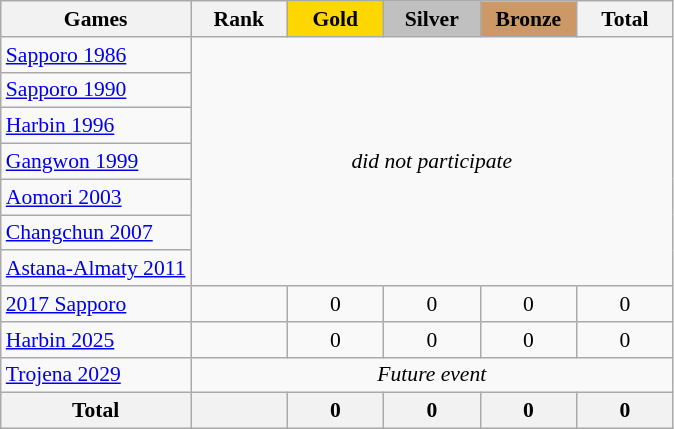<table class="wikitable" style="text-align:center; font-size:90%;">
<tr>
<th>Games</th>
<th style="width:4em;">Rank</th>
<th style="background:gold; width:4em;"><strong>Gold</strong></th>
<th style="background:silver; width:4em;"><strong>Silver</strong></th>
<th style="background:#cc9966; width:4em;"><strong>Bronze</strong></th>
<th style="width:4em;">Total</th>
</tr>
<tr>
<td align=left> <a href='#'>Sapporo 1986</a></td>
<td colspan=5 rowspan="7"><em>did not participate</em></td>
</tr>
<tr>
<td align=left> <a href='#'>Sapporo 1990</a></td>
</tr>
<tr>
<td align=left> <a href='#'>Harbin 1996</a></td>
</tr>
<tr>
<td align=left> <a href='#'>Gangwon 1999</a></td>
</tr>
<tr>
<td align=left> <a href='#'>Aomori 2003</a></td>
</tr>
<tr>
<td align=left> <a href='#'>Changchun 2007</a></td>
</tr>
<tr>
<td align=left> <a href='#'>Astana-Almaty 2011</a></td>
</tr>
<tr>
<td align=left> <a href='#'>2017 Sapporo</a></td>
<td></td>
<td>0</td>
<td>0</td>
<td>0</td>
<td>0</td>
</tr>
<tr>
<td align=left> <a href='#'>Harbin 2025</a></td>
<td></td>
<td>0</td>
<td>0</td>
<td>0</td>
<td>0</td>
</tr>
<tr>
<td align=left> <a href='#'>Trojena 2029</a></td>
<td colspan=5><em>Future event</em></td>
</tr>
<tr>
<th>Total</th>
<th></th>
<th>0</th>
<th>0</th>
<th>0</th>
<th>0</th>
</tr>
</table>
